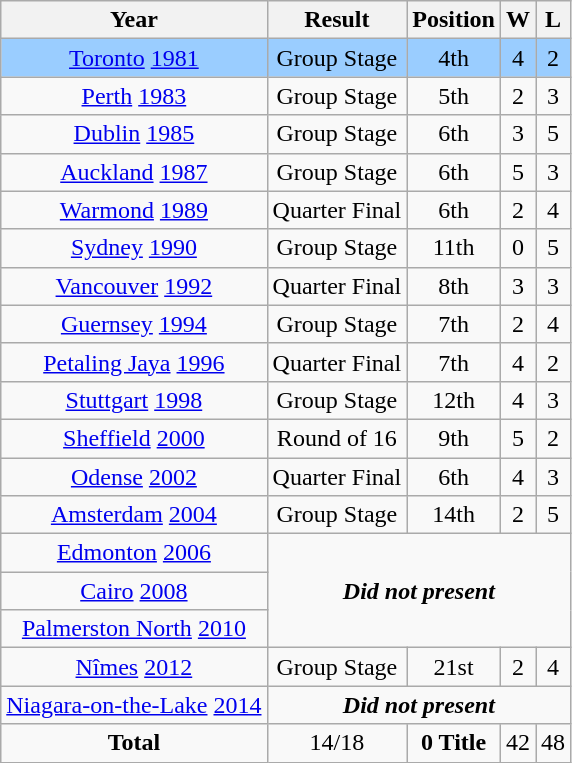<table class="wikitable" style="text-align: center;">
<tr>
<th>Year</th>
<th>Result</th>
<th>Position</th>
<th>W</th>
<th>L</th>
</tr>
<tr style="background:#9acdff;">
<td> <a href='#'>Toronto</a> <a href='#'>1981</a></td>
<td>Group Stage</td>
<td>4th</td>
<td>4</td>
<td>2</td>
</tr>
<tr>
<td> <a href='#'>Perth</a> <a href='#'>1983</a></td>
<td>Group Stage</td>
<td>5th</td>
<td>2</td>
<td>3</td>
</tr>
<tr>
<td> <a href='#'>Dublin</a> <a href='#'>1985</a></td>
<td>Group Stage</td>
<td>6th</td>
<td>3</td>
<td>5</td>
</tr>
<tr>
<td> <a href='#'>Auckland</a> <a href='#'>1987</a></td>
<td>Group Stage</td>
<td>6th</td>
<td>5</td>
<td>3</td>
</tr>
<tr>
<td> <a href='#'>Warmond</a> <a href='#'>1989</a></td>
<td>Quarter Final</td>
<td>6th</td>
<td>2</td>
<td>4</td>
</tr>
<tr>
<td> <a href='#'>Sydney</a> <a href='#'>1990</a></td>
<td>Group Stage</td>
<td>11th</td>
<td>0</td>
<td>5</td>
</tr>
<tr>
<td> <a href='#'>Vancouver</a> <a href='#'>1992</a></td>
<td>Quarter Final</td>
<td>8th</td>
<td>3</td>
<td>3</td>
</tr>
<tr>
<td> <a href='#'>Guernsey</a> <a href='#'>1994</a></td>
<td>Group Stage</td>
<td>7th</td>
<td>2</td>
<td>4</td>
</tr>
<tr>
<td> <a href='#'>Petaling Jaya</a> <a href='#'>1996</a></td>
<td>Quarter Final</td>
<td>7th</td>
<td>4</td>
<td>2</td>
</tr>
<tr>
<td> <a href='#'>Stuttgart</a> <a href='#'>1998</a></td>
<td>Group Stage</td>
<td>12th</td>
<td>4</td>
<td>3</td>
</tr>
<tr>
<td> <a href='#'>Sheffield</a> <a href='#'>2000</a></td>
<td>Round of 16</td>
<td>9th</td>
<td>5</td>
<td>2</td>
</tr>
<tr>
<td> <a href='#'>Odense</a> <a href='#'>2002</a></td>
<td>Quarter Final</td>
<td>6th</td>
<td>4</td>
<td>3</td>
</tr>
<tr>
<td> <a href='#'>Amsterdam</a> <a href='#'>2004</a></td>
<td>Group Stage</td>
<td>14th</td>
<td>2</td>
<td>5</td>
</tr>
<tr>
<td> <a href='#'>Edmonton</a> <a href='#'>2006</a></td>
<td rowspan="3" colspan="4" style="text-align:center;"><strong><em>Did not present</em></strong></td>
</tr>
<tr>
<td> <a href='#'>Cairo</a> <a href='#'>2008</a></td>
</tr>
<tr>
<td> <a href='#'>Palmerston North</a> <a href='#'>2010</a></td>
</tr>
<tr>
<td> <a href='#'>Nîmes</a> <a href='#'>2012</a></td>
<td>Group Stage</td>
<td>21st</td>
<td>2</td>
<td>4</td>
</tr>
<tr>
<td> <a href='#'>Niagara-on-the-Lake</a> <a href='#'>2014</a></td>
<td colspan="4" style="text-align:center;"><strong><em>Did not present</em></strong></td>
</tr>
<tr>
<td><strong>Total</strong></td>
<td>14/18</td>
<td><strong>0 Title</strong></td>
<td>42</td>
<td>48</td>
</tr>
</table>
